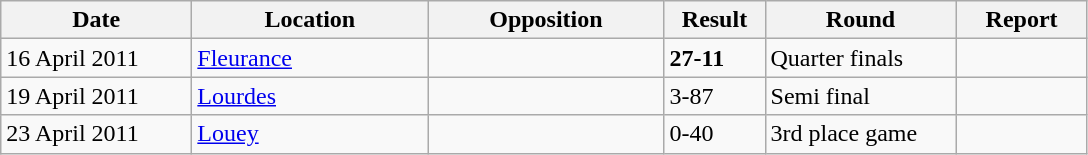<table class="wikitable">
<tr style="text-align:left;">
<th width="120">Date</th>
<th width="150">Location</th>
<th width="150">Opposition</th>
<th width="60">Result</th>
<th width="120">Round</th>
<th width="80">Report</th>
</tr>
<tr>
<td>16 April 2011</td>
<td><a href='#'>Fleurance</a></td>
<td></td>
<td><strong>27-11</strong></td>
<td>Quarter finals</td>
<td></td>
</tr>
<tr>
<td>19 April 2011</td>
<td><a href='#'>Lourdes</a></td>
<td></td>
<td>3-87</td>
<td>Semi final</td>
<td></td>
</tr>
<tr>
<td>23 April 2011</td>
<td><a href='#'>Louey</a></td>
<td></td>
<td>0-40</td>
<td>3rd place game</td>
<td></td>
</tr>
</table>
